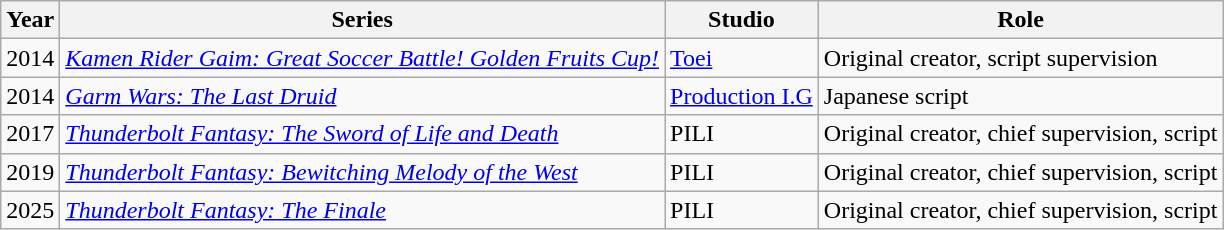<table class="wikitable sortable">
<tr>
<th>Year</th>
<th>Series</th>
<th>Studio</th>
<th>Role</th>
</tr>
<tr>
<td>2014</td>
<td><em><a href='#'>Kamen Rider Gaim: Great Soccer Battle! Golden Fruits Cup!</a></em></td>
<td><a href='#'>Toei</a></td>
<td>Original creator, script supervision</td>
</tr>
<tr>
<td>2014</td>
<td><em><a href='#'>Garm Wars: The Last Druid</a></em></td>
<td><a href='#'>Production I.G</a></td>
<td>Japanese script</td>
</tr>
<tr>
<td>2017</td>
<td><em><a href='#'>Thunderbolt Fantasy: The Sword of Life and Death</a></em></td>
<td>PILI</td>
<td>Original creator, chief supervision, script</td>
</tr>
<tr>
<td>2019</td>
<td><em><a href='#'>Thunderbolt Fantasy: Bewitching Melody of the West</a></em></td>
<td>PILI</td>
<td>Original creator, chief supervision, script</td>
</tr>
<tr>
<td>2025</td>
<td><em><a href='#'>Thunderbolt Fantasy: The Finale</a></em></td>
<td>PILI</td>
<td>Original creator, chief supervision, script</td>
</tr>
</table>
